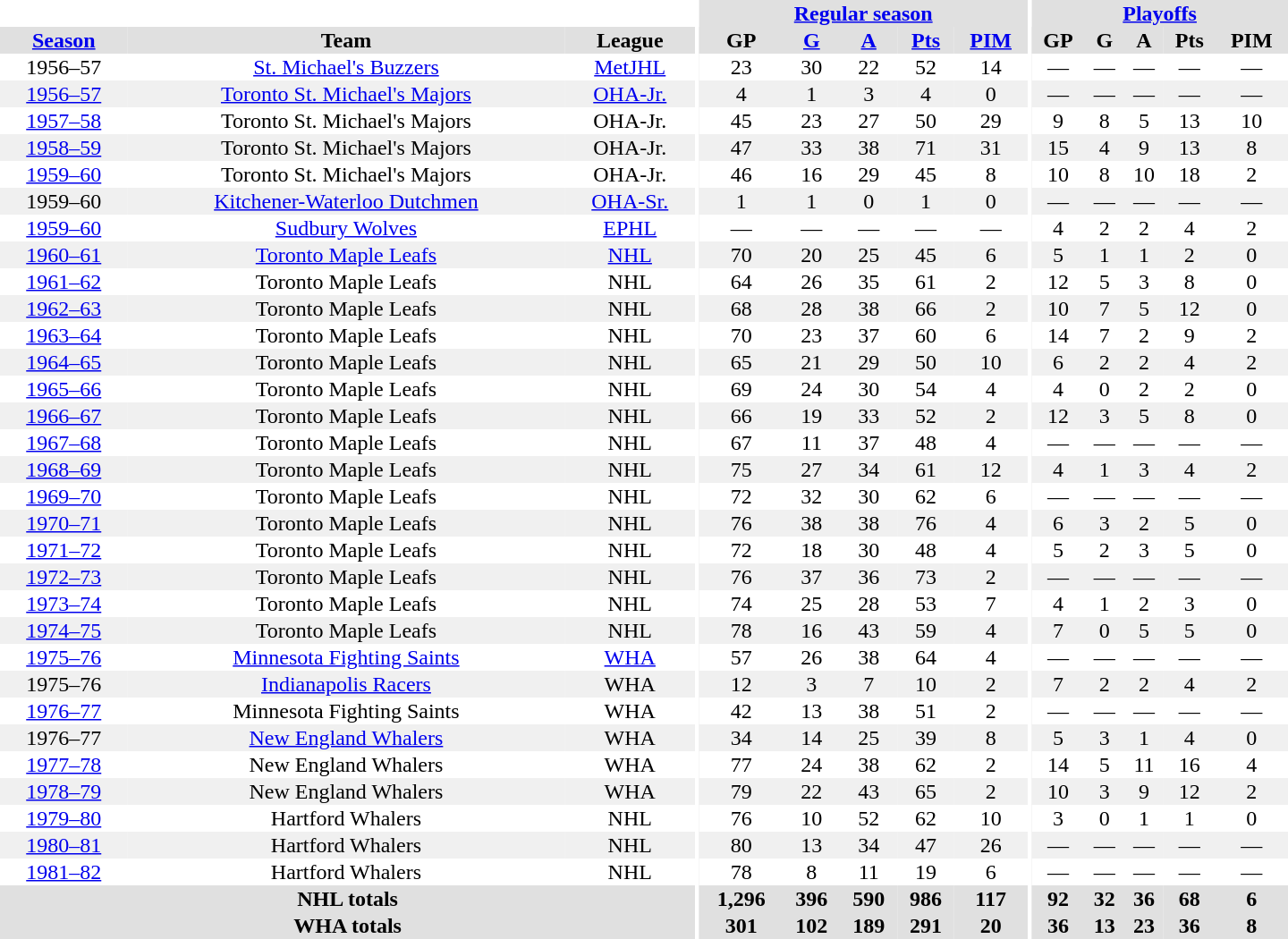<table border="0" cellpadding="1" cellspacing="0" style="text-align:center; width:60em">
<tr bgcolor="#e0e0e0">
<th colspan="3" bgcolor="#ffffff"></th>
<th rowspan="100" bgcolor="#ffffff"></th>
<th colspan="5"><a href='#'>Regular season</a></th>
<th rowspan="100" bgcolor="#ffffff"></th>
<th colspan="5"><a href='#'>Playoffs</a></th>
</tr>
<tr bgcolor="#e0e0e0">
<th><a href='#'>Season</a></th>
<th>Team</th>
<th>League</th>
<th>GP</th>
<th><a href='#'>G</a></th>
<th><a href='#'>A</a></th>
<th><a href='#'>Pts</a></th>
<th><a href='#'>PIM</a></th>
<th>GP</th>
<th>G</th>
<th>A</th>
<th>Pts</th>
<th>PIM</th>
</tr>
<tr>
<td>1956–57</td>
<td><a href='#'>St. Michael's Buzzers</a></td>
<td><a href='#'>MetJHL</a></td>
<td>23</td>
<td>30</td>
<td>22</td>
<td>52</td>
<td>14</td>
<td>—</td>
<td>—</td>
<td>—</td>
<td>—</td>
<td>—</td>
</tr>
<tr bgcolor="#f0f0f0">
<td><a href='#'>1956–57</a></td>
<td><a href='#'>Toronto St. Michael's Majors</a></td>
<td><a href='#'>OHA-Jr.</a></td>
<td>4</td>
<td>1</td>
<td>3</td>
<td>4</td>
<td>0</td>
<td>—</td>
<td>—</td>
<td>—</td>
<td>—</td>
<td>—</td>
</tr>
<tr>
<td><a href='#'>1957–58</a></td>
<td>Toronto St. Michael's Majors</td>
<td>OHA-Jr.</td>
<td>45</td>
<td>23</td>
<td>27</td>
<td>50</td>
<td>29</td>
<td>9</td>
<td>8</td>
<td>5</td>
<td>13</td>
<td>10</td>
</tr>
<tr bgcolor="#f0f0f0">
<td><a href='#'>1958–59</a></td>
<td>Toronto St. Michael's Majors</td>
<td>OHA-Jr.</td>
<td>47</td>
<td>33</td>
<td>38</td>
<td>71</td>
<td>31</td>
<td>15</td>
<td>4</td>
<td>9</td>
<td>13</td>
<td>8</td>
</tr>
<tr>
<td><a href='#'>1959–60</a></td>
<td>Toronto St. Michael's Majors</td>
<td>OHA-Jr.</td>
<td>46</td>
<td>16</td>
<td>29</td>
<td>45</td>
<td>8</td>
<td>10</td>
<td>8</td>
<td>10</td>
<td>18</td>
<td>2</td>
</tr>
<tr bgcolor="#f0f0f0">
<td>1959–60</td>
<td><a href='#'>Kitchener-Waterloo Dutchmen</a></td>
<td><a href='#'>OHA-Sr.</a></td>
<td>1</td>
<td>1</td>
<td>0</td>
<td>1</td>
<td>0</td>
<td>—</td>
<td>—</td>
<td>—</td>
<td>—</td>
<td>—</td>
</tr>
<tr>
<td><a href='#'>1959–60</a></td>
<td><a href='#'>Sudbury Wolves</a></td>
<td><a href='#'>EPHL</a></td>
<td>—</td>
<td>—</td>
<td>—</td>
<td>—</td>
<td>—</td>
<td>4</td>
<td>2</td>
<td>2</td>
<td>4</td>
<td>2</td>
</tr>
<tr bgcolor="#f0f0f0">
<td><a href='#'>1960–61</a></td>
<td><a href='#'>Toronto Maple Leafs</a></td>
<td><a href='#'>NHL</a></td>
<td>70</td>
<td>20</td>
<td>25</td>
<td>45</td>
<td>6</td>
<td>5</td>
<td>1</td>
<td>1</td>
<td>2</td>
<td>0</td>
</tr>
<tr>
<td><a href='#'>1961–62</a></td>
<td>Toronto Maple Leafs</td>
<td>NHL</td>
<td>64</td>
<td>26</td>
<td>35</td>
<td>61</td>
<td>2</td>
<td>12</td>
<td>5</td>
<td>3</td>
<td>8</td>
<td>0</td>
</tr>
<tr bgcolor="#f0f0f0">
<td><a href='#'>1962–63</a></td>
<td>Toronto Maple Leafs</td>
<td>NHL</td>
<td>68</td>
<td>28</td>
<td>38</td>
<td>66</td>
<td>2</td>
<td>10</td>
<td>7</td>
<td>5</td>
<td>12</td>
<td>0</td>
</tr>
<tr>
<td><a href='#'>1963–64</a></td>
<td>Toronto Maple Leafs</td>
<td>NHL</td>
<td>70</td>
<td>23</td>
<td>37</td>
<td>60</td>
<td>6</td>
<td>14</td>
<td>7</td>
<td>2</td>
<td>9</td>
<td>2</td>
</tr>
<tr bgcolor="#f0f0f0">
<td><a href='#'>1964–65</a></td>
<td>Toronto Maple Leafs</td>
<td>NHL</td>
<td>65</td>
<td>21</td>
<td>29</td>
<td>50</td>
<td>10</td>
<td>6</td>
<td>2</td>
<td>2</td>
<td>4</td>
<td>2</td>
</tr>
<tr>
<td><a href='#'>1965–66</a></td>
<td>Toronto Maple Leafs</td>
<td>NHL</td>
<td>69</td>
<td>24</td>
<td>30</td>
<td>54</td>
<td>4</td>
<td>4</td>
<td>0</td>
<td>2</td>
<td>2</td>
<td>0</td>
</tr>
<tr bgcolor="#f0f0f0">
<td><a href='#'>1966–67</a></td>
<td>Toronto Maple Leafs</td>
<td>NHL</td>
<td>66</td>
<td>19</td>
<td>33</td>
<td>52</td>
<td>2</td>
<td>12</td>
<td>3</td>
<td>5</td>
<td>8</td>
<td>0</td>
</tr>
<tr>
<td><a href='#'>1967–68</a></td>
<td>Toronto Maple Leafs</td>
<td>NHL</td>
<td>67</td>
<td>11</td>
<td>37</td>
<td>48</td>
<td>4</td>
<td>—</td>
<td>—</td>
<td>—</td>
<td>—</td>
<td>—</td>
</tr>
<tr bgcolor="#f0f0f0">
<td><a href='#'>1968–69</a></td>
<td>Toronto Maple Leafs</td>
<td>NHL</td>
<td>75</td>
<td>27</td>
<td>34</td>
<td>61</td>
<td>12</td>
<td>4</td>
<td>1</td>
<td>3</td>
<td>4</td>
<td>2</td>
</tr>
<tr>
<td><a href='#'>1969–70</a></td>
<td>Toronto Maple Leafs</td>
<td>NHL</td>
<td>72</td>
<td>32</td>
<td>30</td>
<td>62</td>
<td>6</td>
<td>—</td>
<td>—</td>
<td>—</td>
<td>—</td>
<td>—</td>
</tr>
<tr bgcolor="#f0f0f0">
<td><a href='#'>1970–71</a></td>
<td>Toronto Maple Leafs</td>
<td>NHL</td>
<td>76</td>
<td>38</td>
<td>38</td>
<td>76</td>
<td>4</td>
<td>6</td>
<td>3</td>
<td>2</td>
<td>5</td>
<td>0</td>
</tr>
<tr>
<td><a href='#'>1971–72</a></td>
<td>Toronto Maple Leafs</td>
<td>NHL</td>
<td>72</td>
<td>18</td>
<td>30</td>
<td>48</td>
<td>4</td>
<td>5</td>
<td>2</td>
<td>3</td>
<td>5</td>
<td>0</td>
</tr>
<tr bgcolor="#f0f0f0">
<td><a href='#'>1972–73</a></td>
<td>Toronto Maple Leafs</td>
<td>NHL</td>
<td>76</td>
<td>37</td>
<td>36</td>
<td>73</td>
<td>2</td>
<td>—</td>
<td>—</td>
<td>—</td>
<td>—</td>
<td>—</td>
</tr>
<tr>
<td><a href='#'>1973–74</a></td>
<td>Toronto Maple Leafs</td>
<td>NHL</td>
<td>74</td>
<td>25</td>
<td>28</td>
<td>53</td>
<td>7</td>
<td>4</td>
<td>1</td>
<td>2</td>
<td>3</td>
<td>0</td>
</tr>
<tr bgcolor="#f0f0f0">
<td><a href='#'>1974–75</a></td>
<td>Toronto Maple Leafs</td>
<td>NHL</td>
<td>78</td>
<td>16</td>
<td>43</td>
<td>59</td>
<td>4</td>
<td>7</td>
<td>0</td>
<td>5</td>
<td>5</td>
<td>0</td>
</tr>
<tr>
<td><a href='#'>1975–76</a></td>
<td><a href='#'>Minnesota Fighting Saints</a></td>
<td><a href='#'>WHA</a></td>
<td>57</td>
<td>26</td>
<td>38</td>
<td>64</td>
<td>4</td>
<td>—</td>
<td>—</td>
<td>—</td>
<td>—</td>
<td>—</td>
</tr>
<tr bgcolor="#f0f0f0">
<td>1975–76</td>
<td><a href='#'>Indianapolis Racers</a></td>
<td>WHA</td>
<td>12</td>
<td>3</td>
<td>7</td>
<td>10</td>
<td>2</td>
<td>7</td>
<td>2</td>
<td>2</td>
<td>4</td>
<td>2</td>
</tr>
<tr>
<td><a href='#'>1976–77</a></td>
<td>Minnesota Fighting Saints</td>
<td>WHA</td>
<td>42</td>
<td>13</td>
<td>38</td>
<td>51</td>
<td>2</td>
<td>—</td>
<td>—</td>
<td>—</td>
<td>—</td>
<td>—</td>
</tr>
<tr bgcolor="#f0f0f0">
<td>1976–77</td>
<td><a href='#'>New England Whalers</a></td>
<td>WHA</td>
<td>34</td>
<td>14</td>
<td>25</td>
<td>39</td>
<td>8</td>
<td>5</td>
<td>3</td>
<td>1</td>
<td>4</td>
<td>0</td>
</tr>
<tr>
<td><a href='#'>1977–78</a></td>
<td>New England Whalers</td>
<td>WHA</td>
<td>77</td>
<td>24</td>
<td>38</td>
<td>62</td>
<td>2</td>
<td>14</td>
<td>5</td>
<td>11</td>
<td>16</td>
<td>4</td>
</tr>
<tr bgcolor="#f0f0f0">
<td><a href='#'>1978–79</a></td>
<td>New England Whalers</td>
<td>WHA</td>
<td>79</td>
<td>22</td>
<td>43</td>
<td>65</td>
<td>2</td>
<td>10</td>
<td>3</td>
<td>9</td>
<td>12</td>
<td>2</td>
</tr>
<tr>
<td><a href='#'>1979–80</a></td>
<td>Hartford Whalers</td>
<td>NHL</td>
<td>76</td>
<td>10</td>
<td>52</td>
<td>62</td>
<td>10</td>
<td>3</td>
<td>0</td>
<td>1</td>
<td>1</td>
<td>0</td>
</tr>
<tr bgcolor="#f0f0f0">
<td><a href='#'>1980–81</a></td>
<td>Hartford Whalers</td>
<td>NHL</td>
<td>80</td>
<td>13</td>
<td>34</td>
<td>47</td>
<td>26</td>
<td>—</td>
<td>—</td>
<td>—</td>
<td>—</td>
<td>—</td>
</tr>
<tr>
<td><a href='#'>1981–82</a></td>
<td>Hartford Whalers</td>
<td>NHL</td>
<td>78</td>
<td>8</td>
<td>11</td>
<td>19</td>
<td>6</td>
<td>—</td>
<td>—</td>
<td>—</td>
<td>—</td>
<td>—</td>
</tr>
<tr bgcolor="#e0e0e0">
<th colspan="3">NHL totals</th>
<th>1,296</th>
<th>396</th>
<th>590</th>
<th>986</th>
<th>117</th>
<th>92</th>
<th>32</th>
<th>36</th>
<th>68</th>
<th>6</th>
</tr>
<tr bgcolor="#e0e0e0">
<th colspan="3">WHA totals</th>
<th>301</th>
<th>102</th>
<th>189</th>
<th>291</th>
<th>20</th>
<th>36</th>
<th>13</th>
<th>23</th>
<th>36</th>
<th>8</th>
</tr>
</table>
